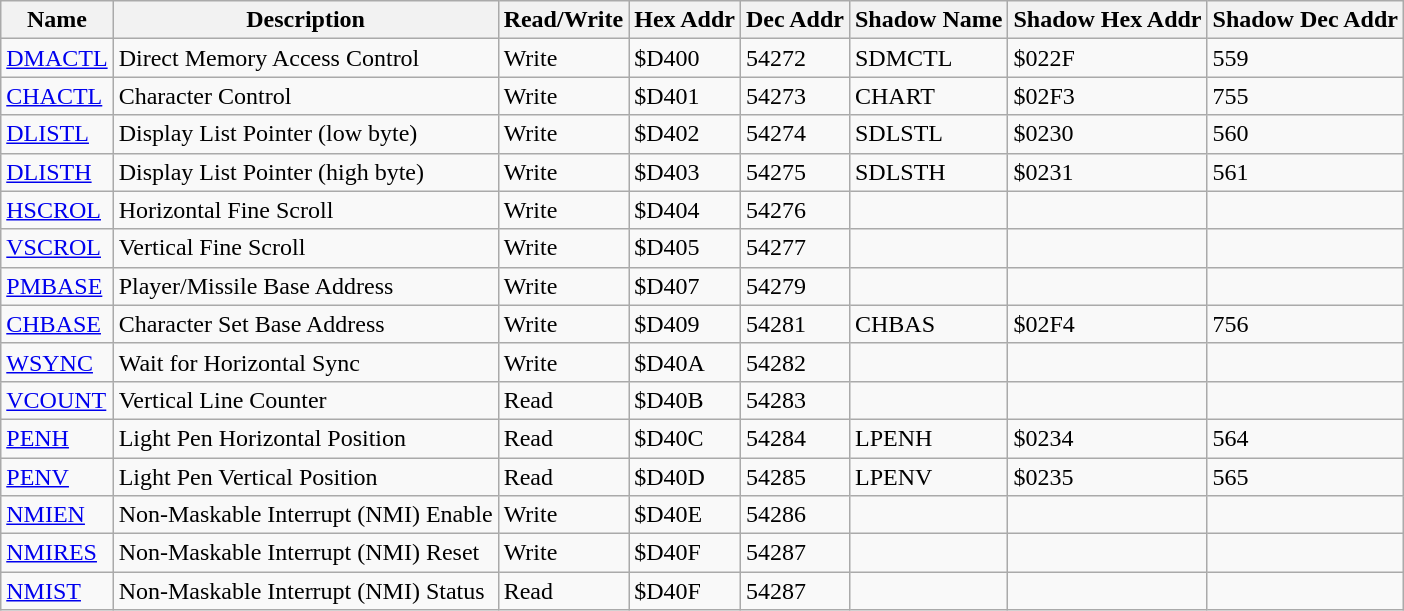<table class="wikitable sortable">
<tr>
<th>Name</th>
<th class="unsortable">Description</th>
<th>Read/Write</th>
<th class="unsortable">Hex Addr</th>
<th>Dec Addr</th>
<th>Shadow Name</th>
<th class="unsortable">Shadow Hex Addr</th>
<th>Shadow Dec Addr</th>
</tr>
<tr>
<td><a href='#'>DMACTL</a></td>
<td>Direct Memory Access Control</td>
<td>Write</td>
<td>$D400</td>
<td>54272</td>
<td>SDMCTL</td>
<td>$022F</td>
<td>559</td>
</tr>
<tr>
<td><a href='#'>CHACTL</a></td>
<td>Character Control</td>
<td>Write</td>
<td>$D401</td>
<td>54273</td>
<td>CHART</td>
<td>$02F3</td>
<td>755</td>
</tr>
<tr>
<td><a href='#'>DLISTL</a></td>
<td>Display List Pointer (low byte)</td>
<td>Write</td>
<td>$D402</td>
<td>54274</td>
<td>SDLSTL</td>
<td>$0230</td>
<td>560</td>
</tr>
<tr>
<td><a href='#'>DLISTH</a></td>
<td>Display List Pointer (high byte)</td>
<td>Write</td>
<td>$D403</td>
<td>54275</td>
<td>SDLSTH</td>
<td>$0231</td>
<td>561</td>
</tr>
<tr>
<td><a href='#'>HSCROL</a></td>
<td>Horizontal Fine Scroll</td>
<td>Write</td>
<td>$D404</td>
<td>54276</td>
<td></td>
<td></td>
<td></td>
</tr>
<tr>
<td><a href='#'>VSCROL</a></td>
<td>Vertical Fine Scroll</td>
<td>Write</td>
<td>$D405</td>
<td>54277</td>
<td></td>
<td></td>
<td></td>
</tr>
<tr>
<td><a href='#'>PMBASE</a></td>
<td>Player/Missile Base Address</td>
<td>Write</td>
<td>$D407</td>
<td>54279</td>
<td></td>
<td></td>
<td></td>
</tr>
<tr>
<td><a href='#'>CHBASE</a></td>
<td>Character Set Base Address</td>
<td>Write</td>
<td>$D409</td>
<td>54281</td>
<td>CHBAS</td>
<td>$02F4</td>
<td>756</td>
</tr>
<tr>
<td><a href='#'>WSYNC</a></td>
<td>Wait for Horizontal Sync</td>
<td>Write</td>
<td>$D40A</td>
<td>54282</td>
<td></td>
<td></td>
<td></td>
</tr>
<tr>
<td><a href='#'>VCOUNT</a></td>
<td>Vertical Line Counter</td>
<td>Read</td>
<td>$D40B</td>
<td>54283</td>
<td></td>
<td></td>
<td></td>
</tr>
<tr>
<td><a href='#'>PENH</a></td>
<td>Light Pen Horizontal Position</td>
<td>Read</td>
<td>$D40C</td>
<td>54284</td>
<td>LPENH</td>
<td>$0234</td>
<td>564</td>
</tr>
<tr>
<td><a href='#'>PENV</a></td>
<td>Light Pen Vertical Position</td>
<td>Read</td>
<td>$D40D</td>
<td>54285</td>
<td>LPENV</td>
<td>$0235</td>
<td>565</td>
</tr>
<tr>
<td><a href='#'>NMIEN</a></td>
<td>Non-Maskable Interrupt (NMI) Enable</td>
<td>Write</td>
<td>$D40E</td>
<td>54286</td>
<td></td>
<td></td>
<td></td>
</tr>
<tr>
<td><a href='#'>NMIRES</a></td>
<td>Non-Maskable Interrupt (NMI) Reset</td>
<td>Write</td>
<td>$D40F</td>
<td>54287</td>
<td></td>
<td></td>
<td></td>
</tr>
<tr>
<td><a href='#'>NMIST</a></td>
<td>Non-Maskable Interrupt (NMI) Status</td>
<td>Read</td>
<td>$D40F</td>
<td>54287</td>
<td></td>
<td></td>
<td></td>
</tr>
</table>
